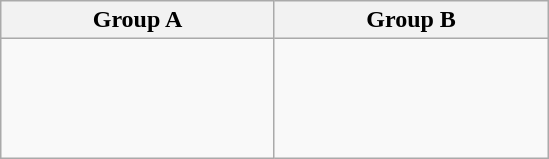<table class="wikitable">
<tr>
<th width=175px>Group A</th>
<th width=175px>Group B</th>
</tr>
<tr>
<td valign=top><br><br>
<br>
<br>
</td>
<td valign=top><br><br>
<br>
<br>
</td>
</tr>
</table>
